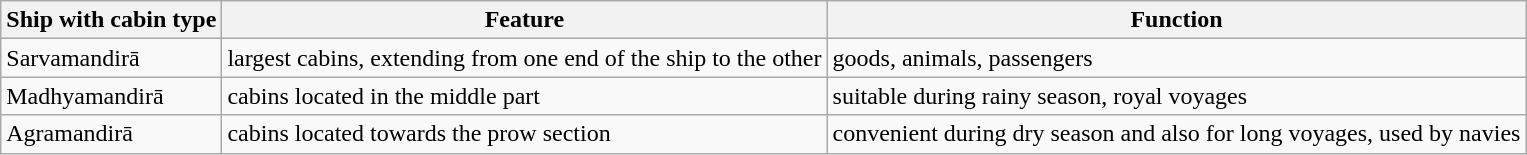<table class="wikitable">
<tr>
<th>Ship with cabin type</th>
<th>Feature</th>
<th>Function</th>
</tr>
<tr>
<td>Sarvamandirā</td>
<td>largest cabins, extending from one end of the ship to the other</td>
<td>goods, animals, passengers</td>
</tr>
<tr>
<td>Madhyamandirā</td>
<td>cabins located in the middle part</td>
<td>suitable during rainy season, royal voyages</td>
</tr>
<tr>
<td>Agramandirā</td>
<td>cabins located towards the prow section</td>
<td>convenient during dry season and also for long voyages, used by navies</td>
</tr>
</table>
